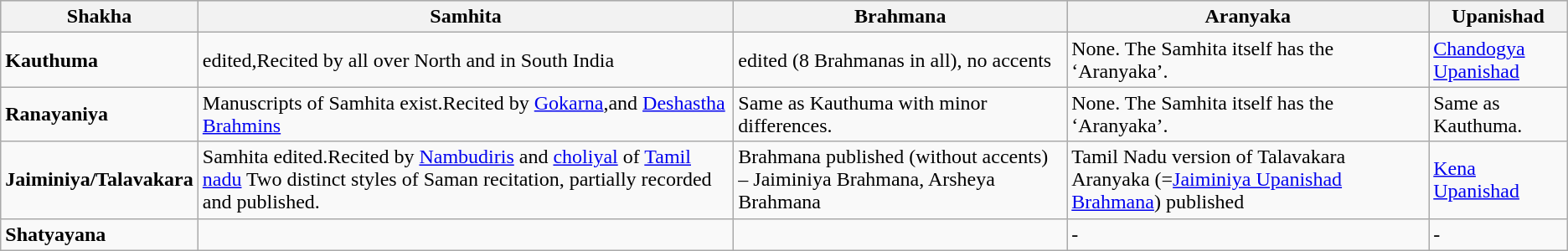<table class="wikitable">
<tr style="background:#ccc;">
<th>Shakha</th>
<th>Samhita</th>
<th>Brahmana</th>
<th>Aranyaka</th>
<th>Upanishad</th>
</tr>
<tr>
<td><strong>Kauthuma</strong></td>
<td>edited,Recited by all over North and in South India</td>
<td>edited (8 Brahmanas in all), no accents</td>
<td>None. The Samhita itself has the ‘Aranyaka’.</td>
<td><a href='#'>Chandogya Upanishad</a></td>
</tr>
<tr>
<td><strong>Ranayaniya</strong></td>
<td>Manuscripts of Samhita exist.Recited by <a href='#'>Gokarna</a>,and <a href='#'>Deshastha Brahmins</a></td>
<td>Same as Kauthuma with minor differences.</td>
<td>None. The Samhita itself has the ‘Aranyaka’.</td>
<td>Same as Kauthuma.</td>
</tr>
<tr>
<td><strong>Jaiminiya/Talavakara</strong></td>
<td>Samhita edited.Recited by <a href='#'>Nambudiris</a> and <a href='#'>choliyal</a> of <a href='#'>Tamil nadu</a> Two distinct styles of Saman recitation, partially recorded and published.</td>
<td>Brahmana published (without accents) – Jaiminiya Brahmana, Arsheya Brahmana</td>
<td>Tamil Nadu version of Talavakara Aranyaka (=<a href='#'>Jaiminiya Upanishad Brahmana</a>) published</td>
<td><a href='#'>Kena Upanishad</a></td>
</tr>
<tr>
<td><strong>Shatyayana</strong></td>
<td></td>
<td></td>
<td>-</td>
<td>-</td>
</tr>
</table>
